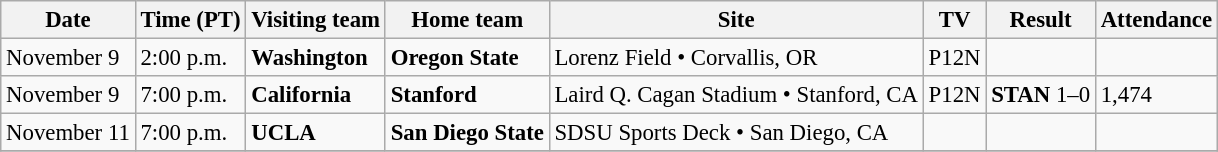<table class="wikitable" style="font-size:95%;">
<tr>
<th>Date</th>
<th>Time (PT)</th>
<th>Visiting team</th>
<th>Home team</th>
<th>Site</th>
<th>TV</th>
<th>Result</th>
<th>Attendance</th>
</tr>
<tr>
<td>November 9</td>
<td>2:00 p.m.</td>
<td><strong>Washington</strong></td>
<td><strong>Oregon State</strong></td>
<td>Lorenz Field • Corvallis, OR<br></td>
<td>P12N</td>
<td></td>
<td></td>
</tr>
<tr>
<td>November 9</td>
<td>7:00 p.m.</td>
<td><strong>California</strong></td>
<td><strong>Stanford</strong></td>
<td>Laird Q. Cagan Stadium • Stanford, CA<br></td>
<td>P12N</td>
<td><strong>STAN</strong> 1–0</td>
<td>1,474</td>
</tr>
<tr>
<td>November 11</td>
<td>7:00 p.m.</td>
<td><strong>UCLA</strong></td>
<td><strong>San Diego State</strong></td>
<td>SDSU Sports Deck • San Diego, CA</td>
<td></td>
<td></td>
<td></td>
</tr>
<tr>
</tr>
</table>
